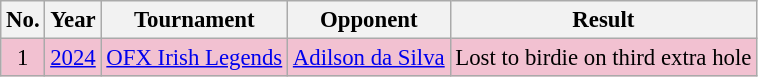<table class="wikitable" style="font-size:95%;">
<tr>
<th>No.</th>
<th>Year</th>
<th>Tournament</th>
<th>Opponent</th>
<th>Result</th>
</tr>
<tr style="background:#F2C1D1;">
<td align=center>1</td>
<td><a href='#'>2024</a></td>
<td><a href='#'>OFX Irish Legends</a></td>
<td> <a href='#'>Adilson da Silva</a></td>
<td>Lost to birdie on third extra hole</td>
</tr>
</table>
